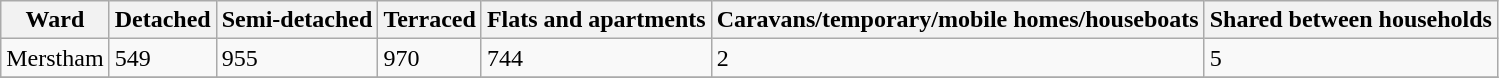<table class="wikitable">
<tr>
<th>Ward</th>
<th>Detached</th>
<th>Semi-detached</th>
<th>Terraced</th>
<th>Flats and apartments</th>
<th>Caravans/temporary/mobile homes/houseboats</th>
<th>Shared between households</th>
</tr>
<tr>
<td>Merstham</td>
<td>549</td>
<td>955</td>
<td>970</td>
<td>744</td>
<td>2</td>
<td>5</td>
</tr>
<tr>
</tr>
</table>
